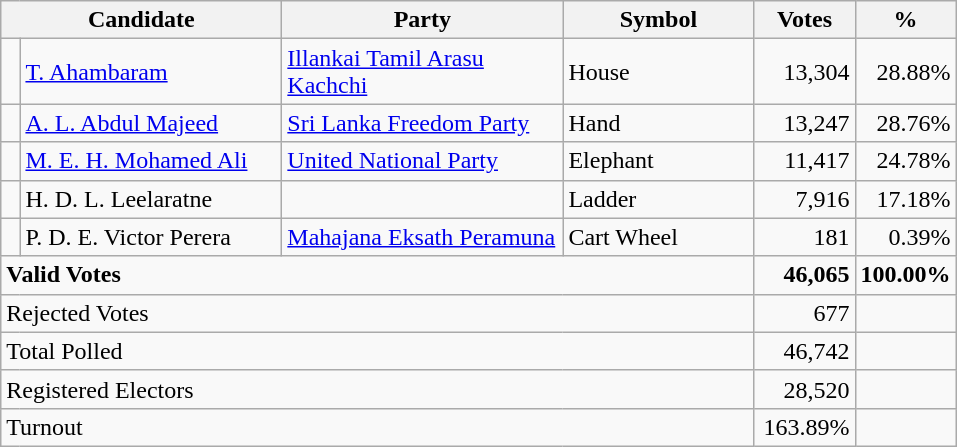<table class="wikitable" border="1" style="text-align:right;">
<tr>
<th align=left colspan=2 width="180">Candidate</th>
<th align=left width="180">Party</th>
<th align=left width="120">Symbol</th>
<th align=left width="60">Votes</th>
<th align=left width="60">%</th>
</tr>
<tr>
<td bgcolor=> </td>
<td align=left><a href='#'>T. Ahambaram</a></td>
<td align=left><a href='#'>Illankai Tamil Arasu Kachchi</a></td>
<td align=left>House</td>
<td>13,304</td>
<td>28.88%</td>
</tr>
<tr>
<td bgcolor=> </td>
<td align=left><a href='#'>A. L. Abdul Majeed</a></td>
<td align=left><a href='#'>Sri Lanka Freedom Party</a></td>
<td align=left>Hand</td>
<td>13,247</td>
<td>28.76%</td>
</tr>
<tr>
<td bgcolor=> </td>
<td align=left><a href='#'>M. E. H. Mohamed Ali</a></td>
<td align=left><a href='#'>United National Party</a></td>
<td align=left>Elephant</td>
<td>11,417</td>
<td>24.78%</td>
</tr>
<tr>
<td></td>
<td align=left>H. D. L. Leelaratne</td>
<td></td>
<td align=left>Ladder</td>
<td>7,916</td>
<td>17.18%</td>
</tr>
<tr>
<td bgcolor=> </td>
<td align=left>P. D. E. Victor Perera</td>
<td align=left><a href='#'>Mahajana Eksath Peramuna</a></td>
<td align=left>Cart Wheel</td>
<td>181</td>
<td>0.39%</td>
</tr>
<tr>
<td align=left colspan=4><strong>Valid Votes</strong></td>
<td><strong>46,065</strong></td>
<td><strong>100.00%</strong></td>
</tr>
<tr>
<td align=left colspan=4>Rejected Votes</td>
<td>677</td>
<td></td>
</tr>
<tr>
<td align=left colspan=4>Total Polled</td>
<td>46,742</td>
<td></td>
</tr>
<tr>
<td align=left colspan=4>Registered Electors</td>
<td>28,520</td>
<td></td>
</tr>
<tr>
<td align=left colspan=4>Turnout</td>
<td>163.89%</td>
<td></td>
</tr>
</table>
